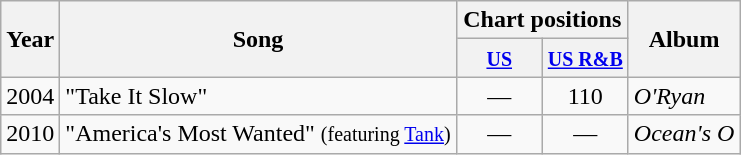<table class="wikitable">
<tr>
<th rowspan="2">Year</th>
<th rowspan="2">Song</th>
<th colspan="2">Chart positions</th>
<th rowspan="2">Album</th>
</tr>
<tr>
<th width="50"><small><a href='#'>US</a></small></th>
<th width="50"><small><a href='#'>US R&B</a></small></th>
</tr>
<tr>
<td>2004</td>
<td>"Take It Slow"</td>
<td align="center">—</td>
<td align="center">110</td>
<td><em>O'Ryan</em></td>
</tr>
<tr>
<td>2010</td>
<td>"America's Most Wanted" <small>(featuring <a href='#'>Tank</a>)</small></td>
<td align="center">—</td>
<td align="center">—</td>
<td><em>Ocean's O</em></td>
</tr>
</table>
